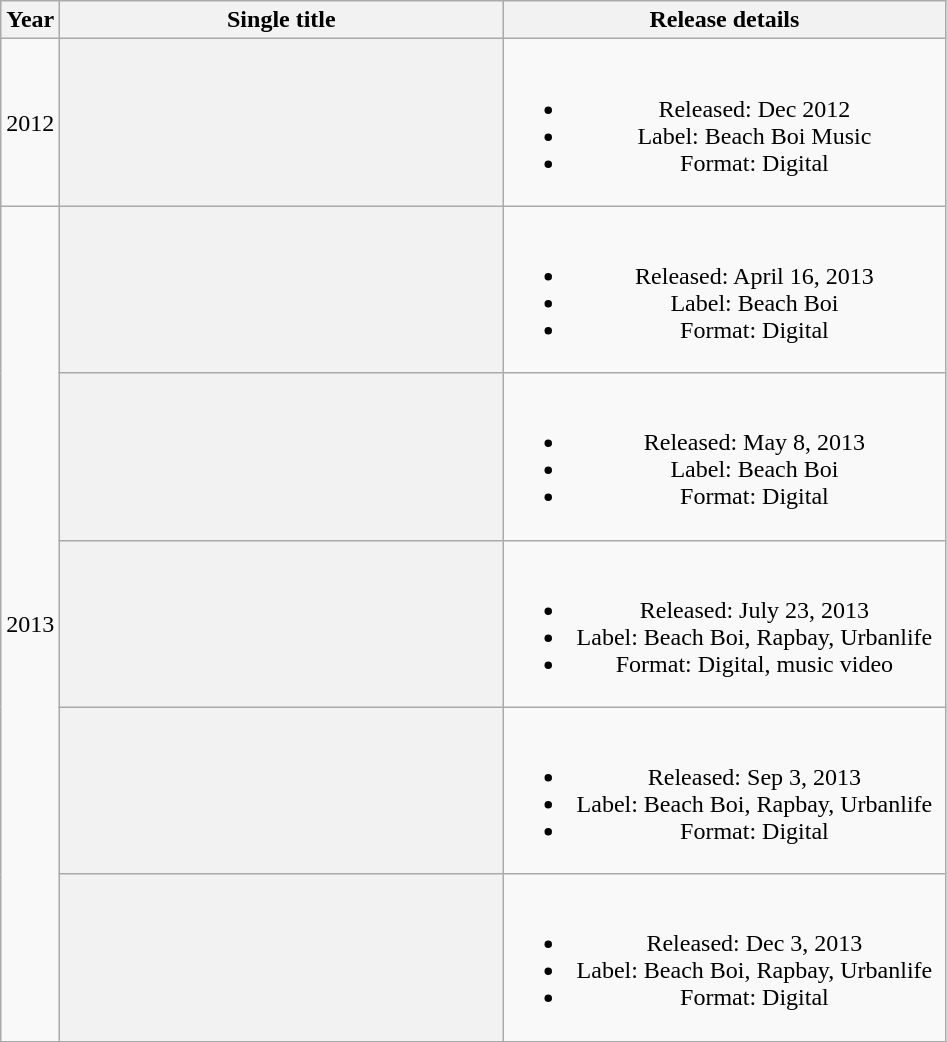<table class="wikitable plainrowheaders" style="text-align:center;">
<tr>
<th>Year</th>
<th scope="col" rowspan="1" style="width:18em;">Single title</th>
<th scope="col" rowspan="1" style="width:18em;">Release details</th>
</tr>
<tr>
<td rowspan="1">2012</td>
<th></th>
<td><br><ul><li>Released: Dec 2012</li><li>Label: Beach Boi Music</li><li>Format: Digital</li></ul></td>
</tr>
<tr>
<td rowspan="5">2013</td>
<th></th>
<td><br><ul><li>Released: April 16, 2013</li><li>Label: Beach Boi</li><li>Format: Digital</li></ul></td>
</tr>
<tr>
<th></th>
<td><br><ul><li>Released: May 8, 2013</li><li>Label: Beach Boi</li><li>Format: Digital</li></ul></td>
</tr>
<tr>
<th></th>
<td><br><ul><li>Released: July 23, 2013</li><li>Label: Beach Boi, Rapbay, Urbanlife</li><li>Format: Digital, music video</li></ul></td>
</tr>
<tr>
<th></th>
<td><br><ul><li>Released: Sep 3, 2013</li><li>Label: Beach Boi, Rapbay, Urbanlife</li><li>Format: Digital</li></ul></td>
</tr>
<tr>
<th></th>
<td><br><ul><li>Released: Dec 3, 2013</li><li>Label: Beach Boi, Rapbay, Urbanlife</li><li>Format: Digital</li></ul></td>
</tr>
<tr>
</tr>
</table>
